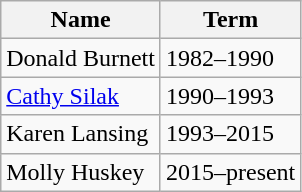<table class=wikitable>
<tr>
<th>Name</th>
<th>Term</th>
</tr>
<tr>
<td>Donald Burnett</td>
<td>1982–1990</td>
</tr>
<tr>
<td><a href='#'>Cathy Silak</a></td>
<td>1990–1993</td>
</tr>
<tr>
<td>Karen Lansing</td>
<td>1993–2015</td>
</tr>
<tr>
<td>Molly Huskey</td>
<td>2015–present</td>
</tr>
</table>
